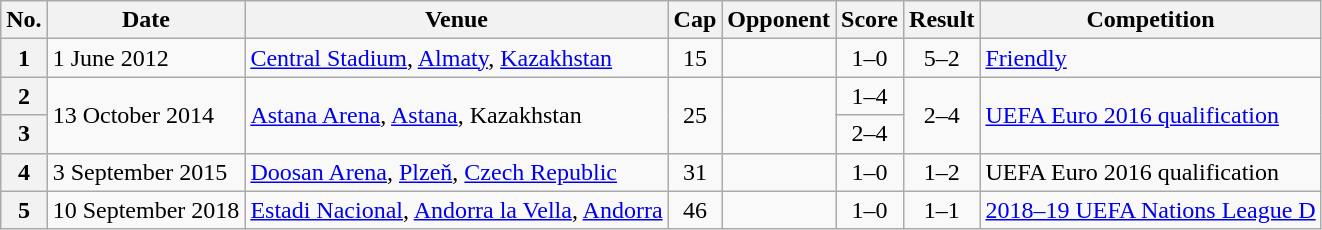<table class="wikitable plainrowheaders sortable">
<tr>
<th scope=col>No.</th>
<th scope=col data-sort-type=date>Date</th>
<th scope=col>Venue</th>
<th scope=col>Cap</th>
<th scope=col>Opponent</th>
<th scope=col>Score</th>
<th scope=col>Result</th>
<th scope=col>Competition</th>
</tr>
<tr>
<th scope=row style="text-align: center;">1</th>
<td>1 June 2012</td>
<td><a href='#'>Central Stadium</a>, <a href='#'>Almaty</a>, <a href='#'>Kazakhstan</a></td>
<td align=center>15</td>
<td></td>
<td align=center>1–0</td>
<td align=center>5–2</td>
<td><a href='#'>Friendly</a></td>
</tr>
<tr>
<th scope=row style="text-align: center;">2</th>
<td rowspan=2>13 October 2014</td>
<td rowspan=2><a href='#'>Astana Arena</a>, <a href='#'>Astana</a>, Kazakhstan</td>
<td rowspan=2 align=center>25</td>
<td rowspan=2></td>
<td align=center>1–4</td>
<td rowspan=2 align=center>2–4</td>
<td rowspan=2><a href='#'>UEFA Euro 2016 qualification</a></td>
</tr>
<tr>
<th scope=row style="text-align: center;">3</th>
<td align=center>2–4</td>
</tr>
<tr>
<th scope=row style="text-align: center;">4</th>
<td>3 September 2015</td>
<td><a href='#'>Doosan Arena</a>, <a href='#'>Plzeň</a>, <a href='#'>Czech Republic</a></td>
<td align=center>31</td>
<td></td>
<td align=center>1–0</td>
<td align=center>1–2</td>
<td>UEFA Euro 2016 qualification</td>
</tr>
<tr>
<th scope=row style="text-align: center;">5</th>
<td>10 September 2018</td>
<td><a href='#'>Estadi Nacional</a>, <a href='#'>Andorra la Vella</a>, <a href='#'>Andorra</a></td>
<td align=center>46</td>
<td></td>
<td align=center>1–0</td>
<td align=center>1–1</td>
<td><a href='#'>2018–19 UEFA Nations League D</a></td>
</tr>
</table>
